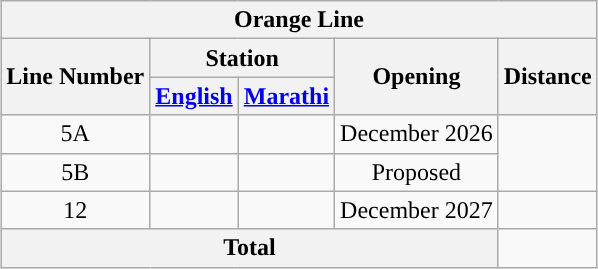<table class="wikitable" style="text-align:center;margin:auto;">
<tr>
<th colspan="10" style="background:#"><span>Orange Line</span></th>
</tr>
<tr>
<th rowspan="2">Line Number</th>
<th colspan="2">Station</th>
<th rowspan="2">Opening</th>
<th rowspan="2">Distance</th>
</tr>
<tr>
<th><a href='#'>English</a></th>
<th><a href='#'>Marathi</a></th>
</tr>
<tr>
<td>5A</td>
<td></td>
<td></td>
<td>December 2026</td>
<td rowspan="2"></td>
</tr>
<tr>
<td>5B</td>
<td></td>
<td></td>
<td>Proposed</td>
</tr>
<tr>
<td>12</td>
<td></td>
<td></td>
<td>December 2027</td>
<td></td>
</tr>
<tr>
<th colspan="4">Total</th>
<td></td>
</tr>
</table>
